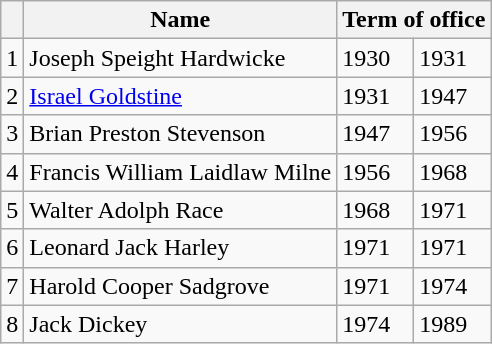<table class="wikitable">
<tr>
<th></th>
<th>Name</th>
<th colspan=2>Term of office</th>
</tr>
<tr>
<td align="center">1</td>
<td>Joseph Speight Hardwicke</td>
<td>1930</td>
<td>1931</td>
</tr>
<tr>
<td align="center">2</td>
<td><a href='#'>Israel Goldstine</a></td>
<td>1931</td>
<td>1947</td>
</tr>
<tr>
<td align="center">3</td>
<td>Brian Preston Stevenson</td>
<td>1947</td>
<td>1956</td>
</tr>
<tr>
<td align="center">4</td>
<td>Francis William Laidlaw Milne</td>
<td>1956</td>
<td>1968</td>
</tr>
<tr>
<td align="center">5</td>
<td>Walter Adolph Race</td>
<td>1968</td>
<td>1971</td>
</tr>
<tr>
<td align="center">6</td>
<td>Leonard Jack Harley</td>
<td>1971</td>
<td>1971</td>
</tr>
<tr>
<td align="center">7</td>
<td>Harold Cooper Sadgrove</td>
<td>1971</td>
<td>1974</td>
</tr>
<tr>
<td align="center">8</td>
<td>Jack Dickey</td>
<td>1974</td>
<td>1989</td>
</tr>
</table>
